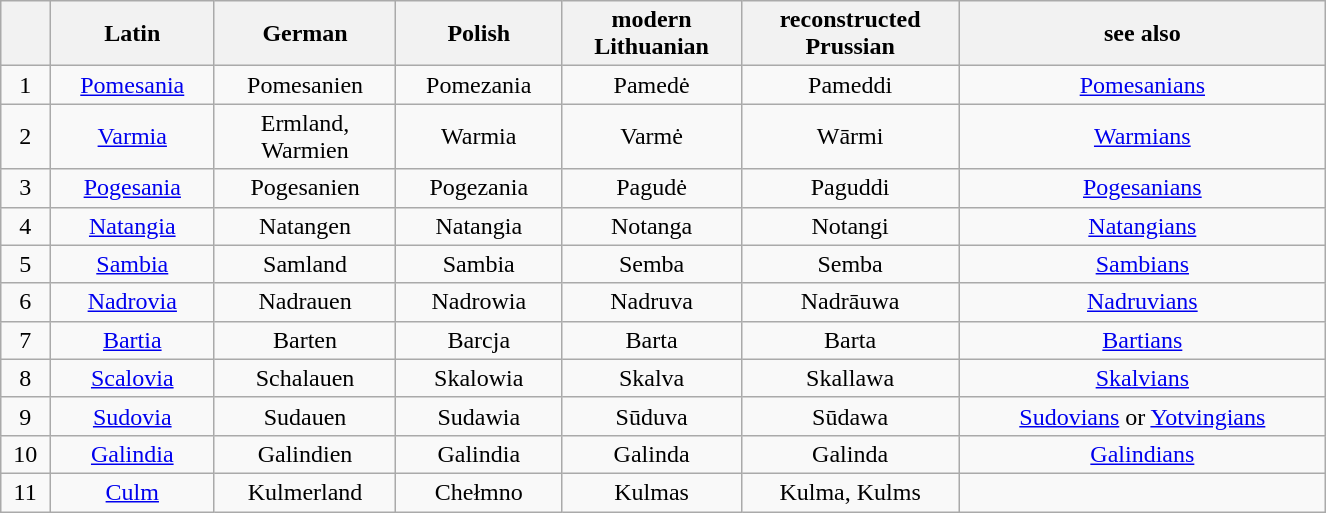<table class="wikitable" style="margin: auto; text-align:center; width:70%">
<tr>
<th></th>
<th>Latin</th>
<th>German</th>
<th>Polish</th>
<th>modern<br>Lithuanian</th>
<th>reconstructed<br>Prussian</th>
<th>see also</th>
</tr>
<tr>
<td>1</td>
<td><a href='#'>Pomesania</a></td>
<td>Pomesanien</td>
<td>Pomezania</td>
<td>Pamedė</td>
<td>Pameddi</td>
<td><a href='#'>Pomesanians</a></td>
</tr>
<tr>
<td>2</td>
<td><a href='#'>Varmia</a></td>
<td>Ermland,<br>Warmien</td>
<td>Warmia</td>
<td>Varmė</td>
<td>Wārmi</td>
<td><a href='#'>Warmians</a></td>
</tr>
<tr>
<td>3</td>
<td><a href='#'>Pogesania</a></td>
<td>Pogesanien</td>
<td>Pogezania</td>
<td>Pagudė</td>
<td>Paguddi</td>
<td><a href='#'>Pogesanians</a></td>
</tr>
<tr>
<td>4</td>
<td><a href='#'>Natangia</a></td>
<td>Natangen</td>
<td>Natangia</td>
<td>Notanga</td>
<td>Notangi</td>
<td><a href='#'>Natangians</a></td>
</tr>
<tr>
<td>5</td>
<td><a href='#'>Sambia</a></td>
<td>Samland</td>
<td>Sambia</td>
<td>Semba</td>
<td>Semba</td>
<td><a href='#'>Sambians</a></td>
</tr>
<tr>
<td>6</td>
<td><a href='#'>Nadrovia</a></td>
<td>Nadrauen</td>
<td>Nadrowia</td>
<td>Nadruva</td>
<td>Nadrāuwa</td>
<td><a href='#'>Nadruvians</a></td>
</tr>
<tr>
<td>7</td>
<td><a href='#'>Bartia</a></td>
<td>Barten</td>
<td>Barcja</td>
<td>Barta</td>
<td>Barta</td>
<td><a href='#'>Bartians</a></td>
</tr>
<tr>
<td>8</td>
<td><a href='#'>Scalovia</a></td>
<td>Schalauen</td>
<td>Skalowia</td>
<td>Skalva</td>
<td>Skallawa</td>
<td><a href='#'>Skalvians</a></td>
</tr>
<tr>
<td>9</td>
<td><a href='#'>Sudovia</a></td>
<td>Sudauen</td>
<td>Sudawia</td>
<td>Sūduva</td>
<td>Sūdawa</td>
<td><a href='#'>Sudovians</a> or <a href='#'>Yotvingians</a></td>
</tr>
<tr>
<td>10</td>
<td><a href='#'>Galindia</a></td>
<td>Galindien</td>
<td>Galindia</td>
<td>Galinda</td>
<td>Galinda</td>
<td><a href='#'>Galindians</a></td>
</tr>
<tr>
<td>11</td>
<td><a href='#'>Culm</a></td>
<td>Kulmerland</td>
<td>Chełmno</td>
<td>Kulmas</td>
<td>Kulma, Kulms</td>
<td></td>
</tr>
</table>
